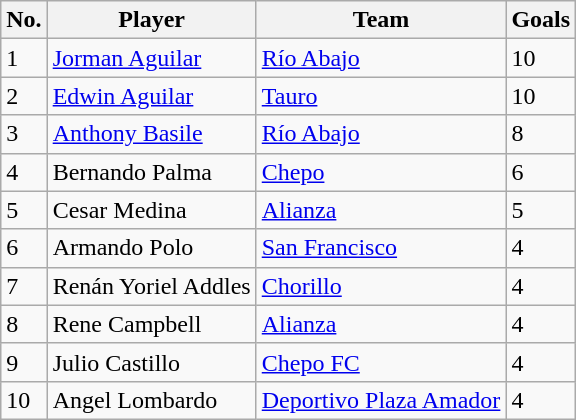<table class="wikitable">
<tr>
<th>No.</th>
<th>Player</th>
<th>Team</th>
<th>Goals</th>
</tr>
<tr>
<td>1</td>
<td> <a href='#'>Jorman Aguilar</a></td>
<td><a href='#'>Río Abajo</a></td>
<td>10</td>
</tr>
<tr>
<td>2</td>
<td> <a href='#'>Edwin Aguilar</a></td>
<td><a href='#'>Tauro</a></td>
<td>10</td>
</tr>
<tr>
<td>3</td>
<td> <a href='#'>Anthony Basile</a></td>
<td><a href='#'>Río Abajo</a></td>
<td>8</td>
</tr>
<tr>
<td>4</td>
<td> Bernando Palma</td>
<td><a href='#'>Chepo</a></td>
<td>6</td>
</tr>
<tr>
<td>5</td>
<td> Cesar Medina</td>
<td><a href='#'>Alianza</a></td>
<td>5</td>
</tr>
<tr>
<td>6</td>
<td> Armando Polo</td>
<td><a href='#'>San Francisco</a></td>
<td>4</td>
</tr>
<tr>
<td>7</td>
<td> Renán Yoriel Addles</td>
<td><a href='#'>Chorillo</a></td>
<td>4</td>
</tr>
<tr>
<td>8</td>
<td> Rene Campbell</td>
<td><a href='#'>Alianza</a></td>
<td>4</td>
</tr>
<tr>
<td>9</td>
<td> Julio Castillo</td>
<td><a href='#'>Chepo FC</a></td>
<td>4</td>
</tr>
<tr>
<td>10</td>
<td> Angel Lombardo</td>
<td><a href='#'>Deportivo Plaza Amador</a></td>
<td>4</td>
</tr>
</table>
